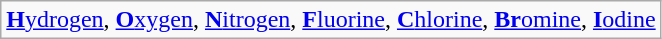<table class="wikitable">
<tr>
<td><a href='#'><strong>H</strong>ydrogen</a>, <a href='#'><strong>O</strong>xygen</a>, <a href='#'><strong>N</strong>itrogen</a>, <a href='#'><strong>F</strong>luorine</a>, <a href='#'><strong>C</strong>hlorine</a>, <a href='#'><strong>Br</strong>omine</a>, <a href='#'><strong>I</strong>odine</a></td>
</tr>
</table>
